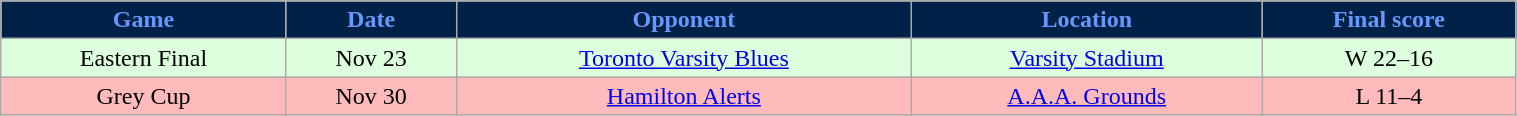<table class="wikitable" width="80%">
<tr align="center"  style="background:#002147;color:#6699FF;">
<td><strong>Game</strong></td>
<td><strong>Date</strong></td>
<td><strong>Opponent</strong></td>
<td><strong>Location</strong></td>
<td><strong>Final score</strong></td>
</tr>
<tr align="center" bgcolor="#ddffdd">
<td>Eastern Final</td>
<td>Nov 23</td>
<td><a href='#'>Toronto Varsity Blues</a></td>
<td><a href='#'>Varsity Stadium</a></td>
<td>W 22–16</td>
</tr>
<tr align="center" bgcolor="#ffbbbb">
<td>Grey Cup</td>
<td>Nov 30</td>
<td><a href='#'>Hamilton Alerts</a></td>
<td><a href='#'>A.A.A. Grounds</a></td>
<td>L 11–4</td>
</tr>
</table>
